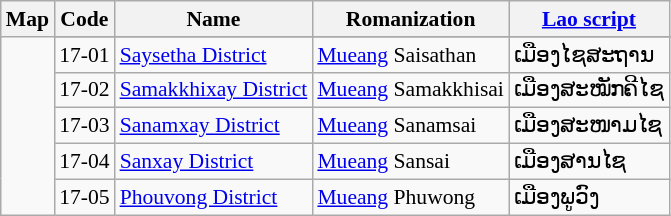<table class="wikitable"  style="font-size:90%;">
<tr>
<th>Map</th>
<th>Code</th>
<th>Name</th>
<th>Romanization</th>
<th><a href='#'>Lao script</a></th>
</tr>
<tr>
<td rowspan=7></td>
</tr>
<tr>
<td>17-01</td>
<td><a href='#'>Saysetha District</a></td>
<td><a href='#'>Mueang</a> Saisathan</td>
<td>ເມືອງໄຊສະຖານ</td>
</tr>
<tr>
<td>17-02</td>
<td><a href='#'>Samakkhixay District</a></td>
<td><a href='#'>Mueang</a> Samakkhisai</td>
<td>ເມືອງສະໝັກຄີໄຊ</td>
</tr>
<tr>
<td>17-03</td>
<td><a href='#'>Sanamxay District</a></td>
<td><a href='#'>Mueang</a> Sanamsai</td>
<td>ເມືອງສະໜາມໄຊ</td>
</tr>
<tr>
<td>17-04</td>
<td><a href='#'>Sanxay District</a></td>
<td><a href='#'>Mueang</a> Sansai</td>
<td>ເມືອງສານໄຊ</td>
</tr>
<tr>
<td>17-05</td>
<td><a href='#'>Phouvong District</a></td>
<td><a href='#'>Mueang</a> Phuwong</td>
<td>ເມືອງພູວົງ</td>
</tr>
</table>
